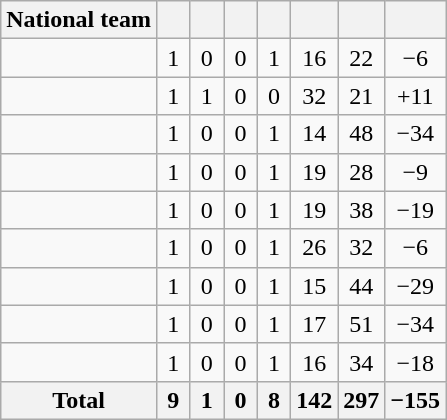<table class="wikitable" style="text-align: center;">
<tr>
<th>National team</th>
<th width="15"></th>
<th width="15"></th>
<th width="15"></th>
<th width="15"></th>
<th></th>
<th></th>
<th></th>
</tr>
<tr>
<td align="left"></td>
<td>1</td>
<td>0</td>
<td>0</td>
<td>1</td>
<td>16</td>
<td>22</td>
<td>−6</td>
</tr>
<tr>
<td align="left"></td>
<td>1</td>
<td>1</td>
<td>0</td>
<td>0</td>
<td>32</td>
<td>21</td>
<td>+11</td>
</tr>
<tr>
<td align="left"></td>
<td>1</td>
<td>0</td>
<td>0</td>
<td>1</td>
<td>14</td>
<td>48</td>
<td>−34</td>
</tr>
<tr>
<td align="left"></td>
<td>1</td>
<td>0</td>
<td>0</td>
<td>1</td>
<td>19</td>
<td>28</td>
<td>−9</td>
</tr>
<tr>
<td align="left"></td>
<td>1</td>
<td>0</td>
<td>0</td>
<td>1</td>
<td>19</td>
<td>38</td>
<td>−19</td>
</tr>
<tr>
<td align="left"></td>
<td>1</td>
<td>0</td>
<td>0</td>
<td>1</td>
<td>26</td>
<td>32</td>
<td>−6</td>
</tr>
<tr>
<td align="left"></td>
<td>1</td>
<td>0</td>
<td>0</td>
<td>1</td>
<td>15</td>
<td>44</td>
<td>−29</td>
</tr>
<tr>
<td align="left"></td>
<td>1</td>
<td>0</td>
<td>0</td>
<td>1</td>
<td>17</td>
<td>51</td>
<td>−34</td>
</tr>
<tr>
<td align="left"></td>
<td>1</td>
<td>0</td>
<td>0</td>
<td>1</td>
<td>16</td>
<td>34</td>
<td>−18</td>
</tr>
<tr>
<th>Total</th>
<th>9</th>
<th>1</th>
<th>0</th>
<th>8</th>
<th>142</th>
<th>297</th>
<th>−155</th>
</tr>
</table>
